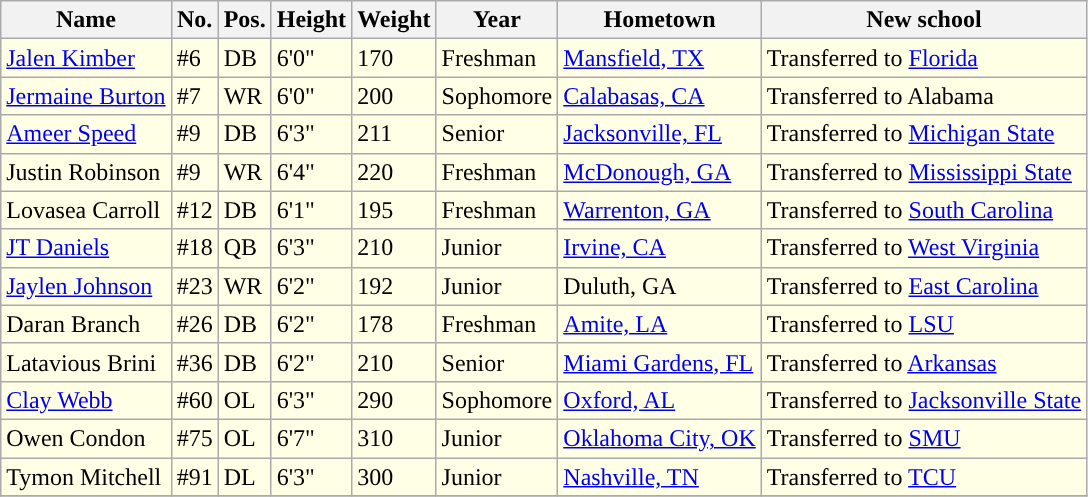<table class="wikitable sortable">
<tr>
<th>Name</th>
<th>No.</th>
<th>Pos.</th>
<th>Height</th>
<th>Weight</th>
<th>Year</th>
<th>Hometown</th>
<th class="unsortable">New school</th>
</tr>
<tr style="background:#FFFFE6;">
<td><a href='#'>Jalen Kimber</a></td>
<td>#6</td>
<td>DB</td>
<td>6'0"</td>
<td>170</td>
<td> Freshman</td>
<td><a href='#'>Mansfield, TX</a></td>
<td>Transferred to <a href='#'>Florida</a></td>
</tr>
<tr style="background:#FFFFE6;">
<td><a href='#'>Jermaine Burton</a></td>
<td>#7</td>
<td>WR</td>
<td>6'0"</td>
<td>200</td>
<td>Sophomore</td>
<td><a href='#'>Calabasas, CA</a></td>
<td>Transferred to Alabama</td>
</tr>
<tr style="background:#FFFFE6;">
<td><a href='#'>Ameer Speed</a></td>
<td>#9</td>
<td>DB</td>
<td>6'3"</td>
<td>211</td>
<td>Senior</td>
<td><a href='#'>Jacksonville, FL</a></td>
<td>Transferred to <a href='#'>Michigan State</a></td>
</tr>
<tr style="background:#FFFFE6;">
<td>Justin Robinson</td>
<td>#9</td>
<td>WR</td>
<td>6'4"</td>
<td>220</td>
<td> Freshman</td>
<td><a href='#'>McDonough, GA</a></td>
<td>Transferred to <a href='#'>Mississippi State</a></td>
</tr>
<tr style="background:#FFFFE6;">
<td>Lovasea Carroll</td>
<td>#12</td>
<td>DB</td>
<td>6'1"</td>
<td>195</td>
<td>Freshman</td>
<td><a href='#'>Warrenton, GA</a></td>
<td>Transferred to <a href='#'>South Carolina</a></td>
</tr>
<tr style="background:#FFFFE6;">
<td><a href='#'>JT Daniels</a></td>
<td>#18</td>
<td>QB</td>
<td>6'3"</td>
<td>210</td>
<td> Junior</td>
<td><a href='#'>Irvine, CA</a></td>
<td>Transferred to <a href='#'>West Virginia</a></td>
</tr>
<tr style="background:#FFFFE6;">
<td><a href='#'>Jaylen Johnson</a></td>
<td>#23</td>
<td>WR</td>
<td>6'2"</td>
<td>192</td>
<td>Junior</td>
<td>Duluth, GA</td>
<td>Transferred to <a href='#'>East Carolina</a></td>
</tr>
<tr style="background:#FFFFE6;">
<td>Daran Branch</td>
<td>#26</td>
<td>DB</td>
<td>6'2"</td>
<td>178</td>
<td>Freshman</td>
<td><a href='#'>Amite, LA</a></td>
<td>Transferred to <a href='#'>LSU</a></td>
</tr>
<tr style="background:#FFFFE6;">
<td>Latavious Brini</td>
<td>#36</td>
<td>DB</td>
<td>6'2"</td>
<td>210</td>
<td>Senior</td>
<td><a href='#'>Miami Gardens, FL</a></td>
<td>Transferred to <a href='#'>Arkansas</a></td>
</tr>
<tr style="background:#FFFFE6;">
<td><a href='#'>Clay Webb</a></td>
<td>#60</td>
<td>OL</td>
<td>6'3"</td>
<td>290</td>
<td>Sophomore</td>
<td><a href='#'>Oxford, AL</a></td>
<td>Transferred to <a href='#'>Jacksonville State</a></td>
</tr>
<tr style="background:#FFFFE6;">
<td>Owen Condon</td>
<td>#75</td>
<td>OL</td>
<td>6'7"</td>
<td>310</td>
<td>Junior</td>
<td><a href='#'>Oklahoma City, OK</a></td>
<td>Transferred to <a href='#'>SMU</a></td>
</tr>
<tr style="background:#FFFFE6;">
<td>Tymon Mitchell</td>
<td>#91</td>
<td>DL</td>
<td>6'3"</td>
<td>300</td>
<td>Junior</td>
<td><a href='#'>Nashville, TN</a></td>
<td>Transferred to <a href='#'>TCU</a></td>
</tr>
<tr>
</tr>
</table>
